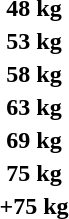<table>
<tr>
<th scope="row">48 kg<br></th>
<td></td>
<td></td>
<td></td>
</tr>
<tr>
<th scope="row">53 kg<br></th>
<td></td>
<td></td>
<td></td>
</tr>
<tr>
<th scope="row">58 kg<br></th>
<td></td>
<td></td>
<td></td>
</tr>
<tr>
<th scope="row">63 kg<br></th>
<td></td>
<td></td>
<td></td>
</tr>
<tr>
<th scope="row">69 kg<br></th>
<td></td>
<td></td>
<td></td>
</tr>
<tr>
<th scope="row">75 kg<br></th>
<td></td>
<td></td>
<td></td>
</tr>
<tr>
<th scope="row">+75 kg<br></th>
<td></td>
<td></td>
<td></td>
</tr>
</table>
